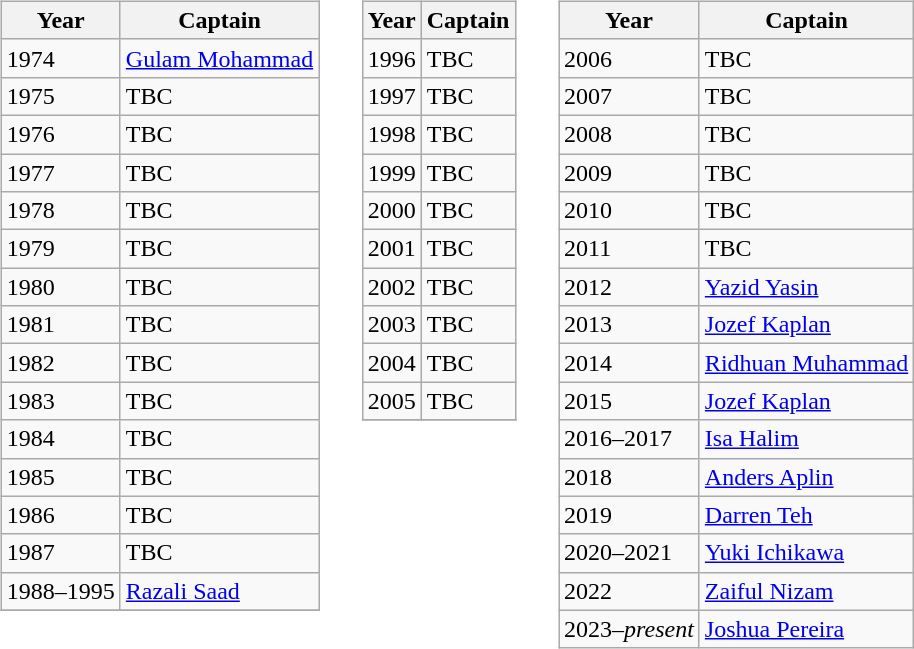<table>
<tr>
<td valign="top"><br><table class="wikitable">
<tr>
<th>Year</th>
<th>Captain</th>
</tr>
<tr>
<td>1974</td>
<td> <a href='#'>Gulam Mohammad</a></td>
</tr>
<tr>
<td>1975</td>
<td> TBC</td>
</tr>
<tr>
<td>1976</td>
<td> TBC</td>
</tr>
<tr>
<td>1977</td>
<td> TBC</td>
</tr>
<tr>
<td>1978</td>
<td> TBC</td>
</tr>
<tr>
<td>1979</td>
<td> TBC</td>
</tr>
<tr>
<td>1980</td>
<td> TBC</td>
</tr>
<tr>
<td>1981</td>
<td> TBC</td>
</tr>
<tr>
<td>1982</td>
<td> TBC</td>
</tr>
<tr>
<td>1983</td>
<td> TBC</td>
</tr>
<tr>
<td>1984</td>
<td> TBC</td>
</tr>
<tr>
<td>1985</td>
<td> TBC</td>
</tr>
<tr>
<td>1986</td>
<td> TBC</td>
</tr>
<tr>
<td>1987</td>
<td> TBC</td>
</tr>
<tr>
<td>1988–1995</td>
<td> <a href='#'>Razali Saad</a></td>
</tr>
<tr>
</tr>
</table>
</td>
<td width="1"> </td>
<td valign="top"><br><table class="wikitable">
<tr>
<th>Year</th>
<th>Captain</th>
</tr>
<tr>
<td>1996</td>
<td> TBC</td>
</tr>
<tr>
<td>1997</td>
<td> TBC</td>
</tr>
<tr>
<td>1998</td>
<td> TBC</td>
</tr>
<tr>
<td>1999</td>
<td> TBC</td>
</tr>
<tr>
<td>2000</td>
<td> TBC</td>
</tr>
<tr>
<td>2001</td>
<td> TBC</td>
</tr>
<tr>
<td>2002</td>
<td> TBC</td>
</tr>
<tr>
<td>2003</td>
<td> TBC</td>
</tr>
<tr>
<td>2004</td>
<td> TBC</td>
</tr>
<tr>
<td>2005</td>
<td> TBC</td>
</tr>
<tr>
</tr>
</table>
</td>
<td width="1"> </td>
<td valign="top"><br><table class="wikitable">
<tr>
<th>Year</th>
<th>Captain</th>
</tr>
<tr>
<td>2006</td>
<td> TBC</td>
</tr>
<tr>
<td>2007</td>
<td> TBC</td>
</tr>
<tr>
<td>2008</td>
<td> TBC</td>
</tr>
<tr>
<td>2009</td>
<td> TBC</td>
</tr>
<tr>
<td>2010</td>
<td> TBC</td>
</tr>
<tr>
<td>2011</td>
<td> TBC</td>
</tr>
<tr>
<td>2012</td>
<td> <a href='#'>Yazid Yasin</a></td>
</tr>
<tr>
<td>2013</td>
<td> <a href='#'>Jozef Kaplan</a></td>
</tr>
<tr>
<td>2014</td>
<td> <a href='#'>Ridhuan Muhammad</a></td>
</tr>
<tr>
<td>2015</td>
<td> <a href='#'>Jozef Kaplan</a></td>
</tr>
<tr>
<td>2016–2017</td>
<td> <a href='#'>Isa Halim</a></td>
</tr>
<tr>
<td>2018</td>
<td> <a href='#'>Anders Aplin</a></td>
</tr>
<tr>
<td>2019</td>
<td> <a href='#'>Darren Teh</a></td>
</tr>
<tr>
<td>2020–2021</td>
<td> <a href='#'>Yuki Ichikawa</a></td>
</tr>
<tr>
<td>2022</td>
<td> <a href='#'>Zaiful Nizam</a></td>
</tr>
<tr>
<td>2023–<em>present</em></td>
<td> <a href='#'>Joshua Pereira</a></td>
</tr>
</table>
</td>
</tr>
</table>
